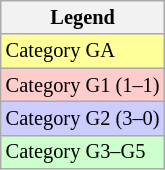<table class=wikitable style=font-size:85%>
<tr>
<th>Legend</th>
</tr>
<tr bgcolor=#ffff99>
<td>Category GA</td>
</tr>
<tr bgcolor=#ffcccc>
<td>Category G1 (1–1)</td>
</tr>
<tr bgcolor=#ccccff>
<td>Category G2 (3–0)</td>
</tr>
<tr bgcolor=#ccffcc>
<td>Category G3–G5</td>
</tr>
</table>
